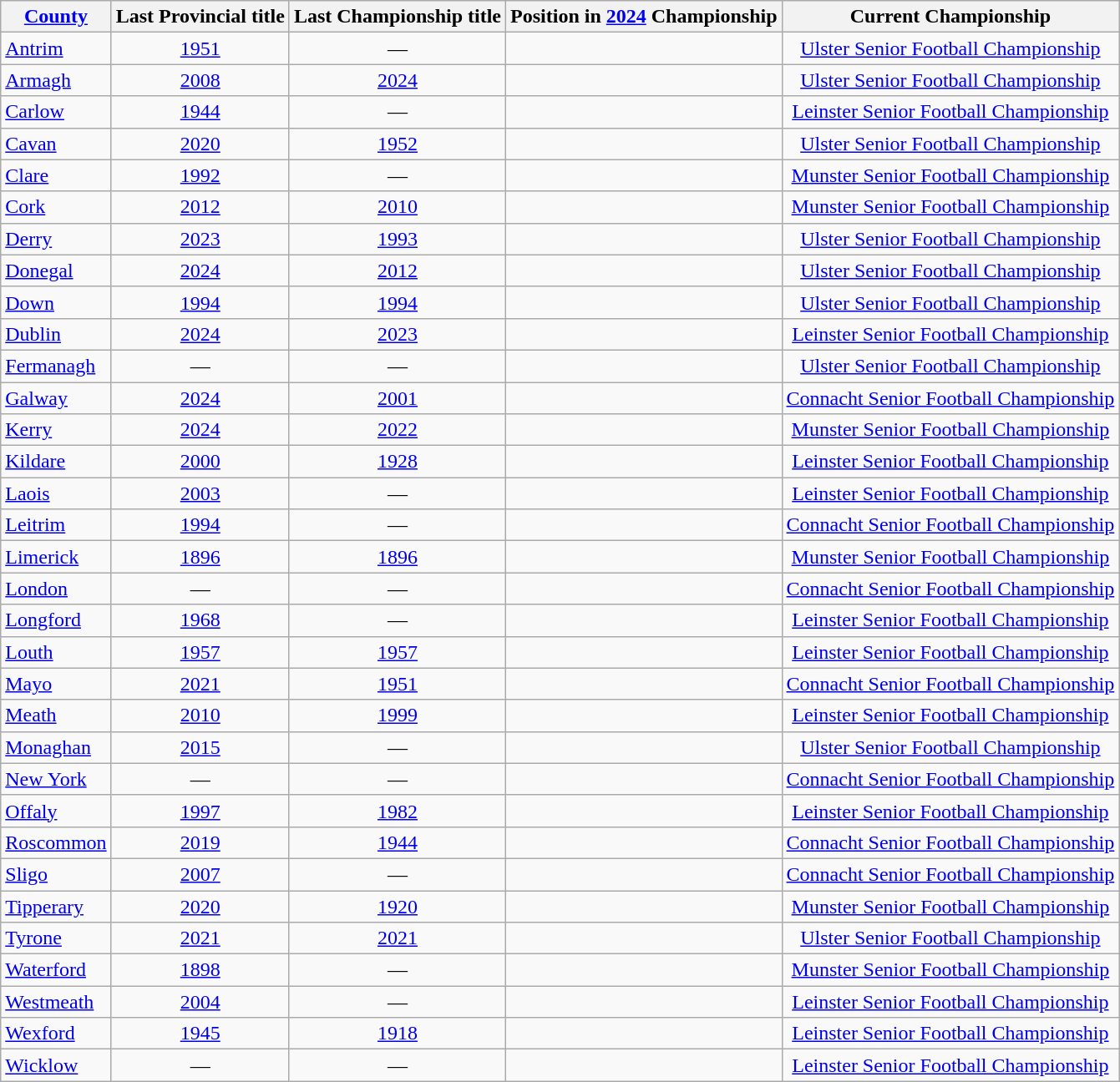<table class="wikitable sortable" style="text-align:center">
<tr>
<th><a href='#'>County</a></th>
<th>Last Provincial title</th>
<th>Last Championship title</th>
<th>Position in <a href='#'>2024</a> Championship</th>
<th>Current Championship</th>
</tr>
<tr>
<td style="text-align:left"> <a href='#'>Antrim</a></td>
<td><a href='#'>1951</a></td>
<td>—</td>
<td></td>
<td><a href='#'>Ulster Senior Football Championship</a></td>
</tr>
<tr>
<td style="text-align:left"> <a href='#'>Armagh</a></td>
<td><a href='#'>2008</a></td>
<td><a href='#'>2024</a></td>
<td></td>
<td><a href='#'>Ulster Senior Football Championship</a></td>
</tr>
<tr>
<td style="text-align:left"> <a href='#'>Carlow</a></td>
<td><a href='#'>1944</a></td>
<td>—</td>
<td></td>
<td><a href='#'>Leinster Senior Football Championship</a></td>
</tr>
<tr>
<td style="text-align:left"> <a href='#'>Cavan</a></td>
<td><a href='#'>2020</a></td>
<td><a href='#'>1952</a></td>
<td></td>
<td><a href='#'>Ulster Senior Football Championship</a></td>
</tr>
<tr>
<td style="text-align:left"> <a href='#'>Clare</a></td>
<td><a href='#'>1992</a></td>
<td>—</td>
<td></td>
<td><a href='#'>Munster Senior Football Championship</a></td>
</tr>
<tr>
<td style="text-align:left"> <a href='#'>Cork</a></td>
<td><a href='#'>2012</a></td>
<td><a href='#'>2010</a></td>
<td></td>
<td><a href='#'>Munster Senior Football Championship</a></td>
</tr>
<tr>
<td style="text-align:left"> <a href='#'>Derry</a></td>
<td><a href='#'>2023</a></td>
<td><a href='#'>1993</a></td>
<td></td>
<td><a href='#'>Ulster Senior Football Championship</a></td>
</tr>
<tr>
<td style="text-align:left"> <a href='#'>Donegal</a></td>
<td><a href='#'>2024</a></td>
<td><a href='#'>2012</a></td>
<td></td>
<td><a href='#'>Ulster Senior Football Championship</a></td>
</tr>
<tr>
<td style="text-align:left"> <a href='#'>Down</a></td>
<td><a href='#'>1994</a></td>
<td><a href='#'>1994</a></td>
<td></td>
<td><a href='#'>Ulster Senior Football Championship</a></td>
</tr>
<tr>
<td style="text-align:left"> <a href='#'>Dublin</a></td>
<td><a href='#'>2024</a></td>
<td><a href='#'>2023</a></td>
<td></td>
<td><a href='#'>Leinster Senior Football Championship</a></td>
</tr>
<tr>
<td style="text-align:left"><a href='#'>Fermanagh</a></td>
<td>—</td>
<td>—</td>
<td></td>
<td><a href='#'>Ulster Senior Football Championship</a></td>
</tr>
<tr>
<td style="text-align:left"> <a href='#'>Galway</a></td>
<td><a href='#'>2024</a></td>
<td><a href='#'>2001</a></td>
<td></td>
<td><a href='#'>Connacht Senior Football Championship</a></td>
</tr>
<tr>
<td style="text-align:left"> <a href='#'>Kerry</a></td>
<td><a href='#'>2024</a></td>
<td><a href='#'>2022</a></td>
<td></td>
<td><a href='#'>Munster Senior Football Championship</a></td>
</tr>
<tr>
<td style="text-align:left"> <a href='#'>Kildare</a></td>
<td><a href='#'>2000</a></td>
<td><a href='#'>1928</a></td>
<td></td>
<td><a href='#'>Leinster Senior Football Championship</a></td>
</tr>
<tr>
<td style="text-align:left"> <a href='#'>Laois</a></td>
<td><a href='#'>2003</a></td>
<td>—</td>
<td></td>
<td><a href='#'>Leinster Senior Football Championship</a></td>
</tr>
<tr>
<td style="text-align:left"> <a href='#'>Leitrim</a></td>
<td><a href='#'>1994</a></td>
<td>—</td>
<td></td>
<td><a href='#'>Connacht Senior Football Championship</a></td>
</tr>
<tr>
<td style="text-align:left"> <a href='#'>Limerick</a></td>
<td><a href='#'>1896</a></td>
<td><a href='#'>1896</a></td>
<td></td>
<td><a href='#'>Munster Senior Football Championship</a></td>
</tr>
<tr>
<td style="text-align:left"> <a href='#'>London</a></td>
<td>—</td>
<td>—</td>
<td></td>
<td><a href='#'>Connacht Senior Football Championship</a></td>
</tr>
<tr>
<td style="text-align:left"> <a href='#'>Longford</a></td>
<td><a href='#'>1968</a></td>
<td>—</td>
<td></td>
<td><a href='#'>Leinster Senior Football Championship</a></td>
</tr>
<tr>
<td style="text-align:left"> <a href='#'>Louth</a></td>
<td><a href='#'>1957</a></td>
<td><a href='#'>1957</a></td>
<td></td>
<td><a href='#'>Leinster Senior Football Championship</a></td>
</tr>
<tr>
<td style="text-align:left"> <a href='#'>Mayo</a></td>
<td><a href='#'>2021</a></td>
<td><a href='#'>1951</a></td>
<td></td>
<td><a href='#'>Connacht Senior Football Championship</a></td>
</tr>
<tr>
<td style="text-align:left"> <a href='#'>Meath</a></td>
<td><a href='#'>2010</a></td>
<td><a href='#'>1999</a></td>
<td></td>
<td><a href='#'>Leinster Senior Football Championship</a></td>
</tr>
<tr>
<td style="text-align:left"> <a href='#'>Monaghan</a></td>
<td><a href='#'>2015</a></td>
<td>—</td>
<td></td>
<td><a href='#'>Ulster Senior Football Championship</a></td>
</tr>
<tr>
<td style="text-align:left"> <a href='#'>New York</a></td>
<td>—</td>
<td>—</td>
<td></td>
<td><a href='#'>Connacht Senior Football Championship</a></td>
</tr>
<tr>
<td style="text-align:left"> <a href='#'>Offaly</a></td>
<td><a href='#'>1997</a></td>
<td><a href='#'>1982</a></td>
<td></td>
<td><a href='#'>Leinster Senior Football Championship</a></td>
</tr>
<tr>
<td style="text-align:left"> <a href='#'>Roscommon</a></td>
<td><a href='#'>2019</a></td>
<td><a href='#'>1944</a></td>
<td></td>
<td><a href='#'>Connacht Senior Football Championship</a></td>
</tr>
<tr>
<td style="text-align:left"> <a href='#'>Sligo</a></td>
<td><a href='#'>2007</a></td>
<td>—</td>
<td></td>
<td><a href='#'>Connacht Senior Football Championship</a></td>
</tr>
<tr>
<td style="text-align:left"> <a href='#'>Tipperary</a></td>
<td><a href='#'>2020</a></td>
<td><a href='#'>1920</a></td>
<td></td>
<td><a href='#'>Munster Senior Football Championship</a></td>
</tr>
<tr>
<td style="text-align:left"> <a href='#'>Tyrone</a></td>
<td><a href='#'>2021</a></td>
<td><a href='#'>2021</a></td>
<td></td>
<td><a href='#'>Ulster Senior Football Championship</a></td>
</tr>
<tr>
<td style="text-align:left"> <a href='#'>Waterford</a></td>
<td><a href='#'>1898</a></td>
<td>—</td>
<td></td>
<td><a href='#'>Munster Senior Football Championship</a></td>
</tr>
<tr>
<td style="text-align:left"><a href='#'>Westmeath</a></td>
<td><a href='#'>2004</a></td>
<td>—</td>
<td></td>
<td><a href='#'>Leinster Senior Football Championship</a></td>
</tr>
<tr>
<td style="text-align:left"> <a href='#'>Wexford</a></td>
<td><a href='#'>1945</a></td>
<td><a href='#'>1918</a></td>
<td></td>
<td><a href='#'>Leinster Senior Football Championship</a></td>
</tr>
<tr>
<td style="text-align:left"> <a href='#'>Wicklow</a></td>
<td>—</td>
<td>—</td>
<td></td>
<td><a href='#'>Leinster Senior Football Championship</a></td>
</tr>
</table>
